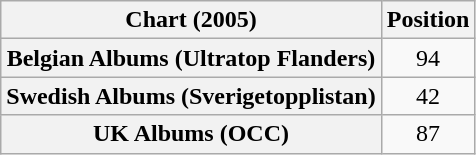<table class="wikitable sortable plainrowheaders" style="text-align:center">
<tr>
<th scope="col">Chart (2005)</th>
<th scope="col">Position</th>
</tr>
<tr>
<th scope="row">Belgian Albums (Ultratop Flanders)</th>
<td>94</td>
</tr>
<tr>
<th scope="row">Swedish Albums (Sverigetopplistan)</th>
<td>42</td>
</tr>
<tr>
<th scope="row">UK Albums (OCC)</th>
<td>87</td>
</tr>
</table>
